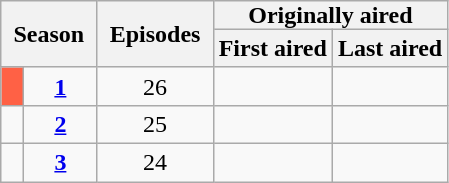<table class="wikitable" style="text-align: center;">
<tr>
<th style="padding: 0 8px;" rowspan="2" colspan="2">Season</th>
<th style="padding: 0 8px;" rowspan="2">Episodes</th>
<th style="padding: 0 8px;" colspan="2">Originally aired</th>
</tr>
<tr>
<th>First aired</th>
<th>Last aired</th>
</tr>
<tr>
<td style="background:#FF6145; width:8px;"></td>
<td><strong><a href='#'>1</a></strong></td>
<td>26</td>
<td></td>
<td></td>
</tr>
<tr>
<td style="background:#; width:8px;"></td>
<td><strong><a href='#'>2</a></strong></td>
<td>25</td>
<td></td>
<td></td>
</tr>
<tr>
<td style="background:#; width:8px;"></td>
<td><strong><a href='#'>3</a></strong></td>
<td>24</td>
<td></td>
<td></td>
</tr>
</table>
